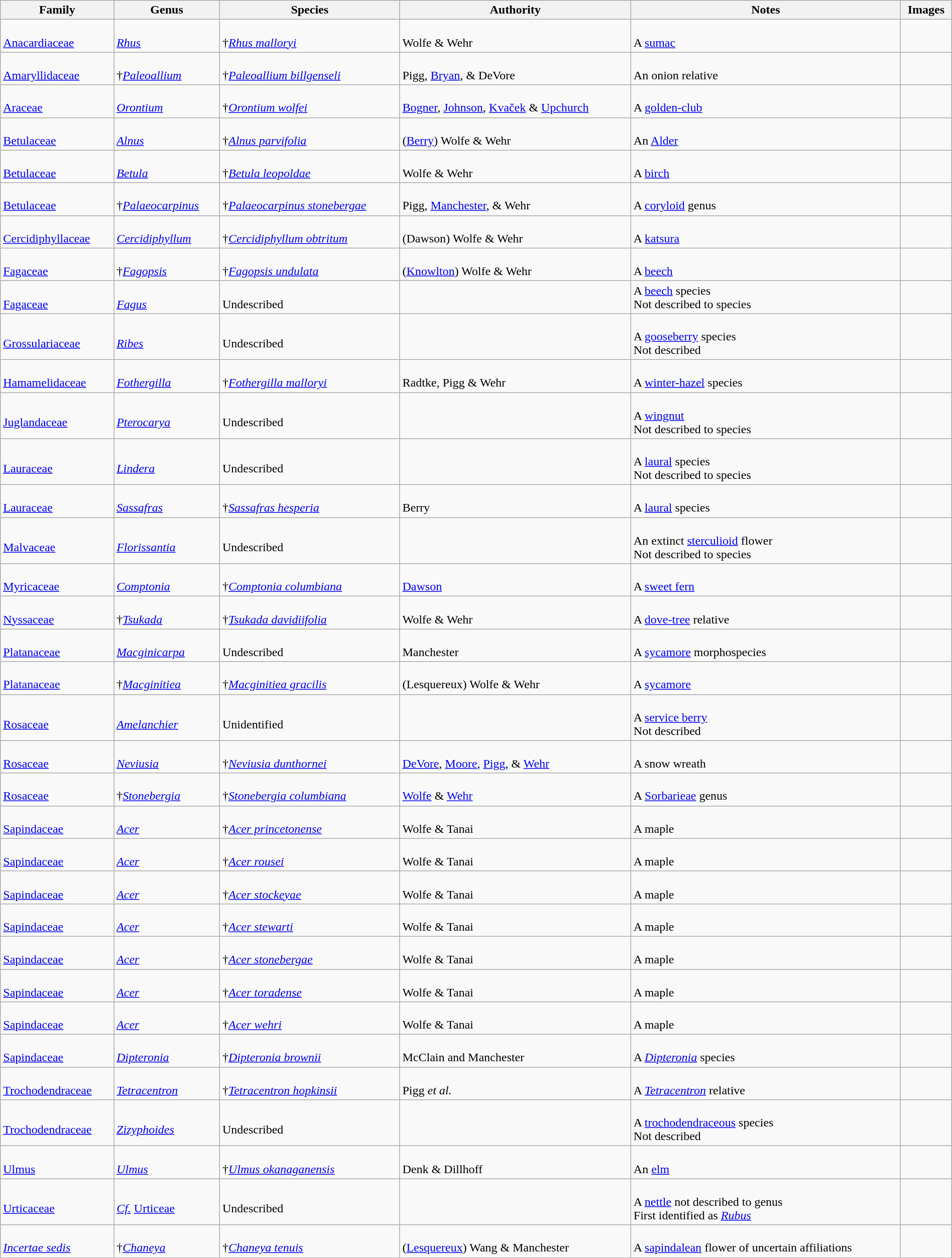<table class="wikitable sortable"  style="margin:auto; width:100%;">
<tr>
<th>Family</th>
<th>Genus</th>
<th>Species</th>
<th>Authority</th>
<th>Notes</th>
<th>Images</th>
</tr>
<tr>
<td><br><a href='#'>Anacardiaceae</a></td>
<td><br><em><a href='#'>Rhus</a></em></td>
<td><br>†<em><a href='#'>Rhus malloryi</a></em></td>
<td><br>Wolfe & Wehr</td>
<td><br>A <a href='#'>sumac</a></td>
<td><br></td>
</tr>
<tr>
<td><br><a href='#'>Amaryllidaceae</a></td>
<td><br>†<em><a href='#'>Paleoallium</a></em></td>
<td><br>†<em><a href='#'>Paleoallium billgenseli</a></em></td>
<td><br>Pigg, <a href='#'>Bryan</a>, & DeVore</td>
<td><br>An onion relative</td>
<td><br></td>
</tr>
<tr>
<td><br><a href='#'>Araceae</a></td>
<td><br><em><a href='#'>Orontium</a></em></td>
<td><br>†<em><a href='#'>Orontium wolfei</a></em></td>
<td><br><a href='#'>Bogner</a>, <a href='#'>Johnson</a>, <a href='#'>Kvaček</a> & <a href='#'>Upchurch</a></td>
<td><br>A <a href='#'>golden-club</a></td>
<td><br></td>
</tr>
<tr>
<td><br><a href='#'>Betulaceae</a></td>
<td><br><em><a href='#'>Alnus</a></em></td>
<td><br>†<em><a href='#'>Alnus parvifolia</a></em></td>
<td><br>(<a href='#'>Berry</a>) Wolfe & Wehr</td>
<td><br>An <a href='#'>Alder</a></td>
<td><br></td>
</tr>
<tr>
<td><br><a href='#'>Betulaceae</a></td>
<td><br><em><a href='#'>Betula</a></em></td>
<td><br>†<em><a href='#'>Betula leopoldae</a></em></td>
<td><br>Wolfe & Wehr</td>
<td><br>A <a href='#'>birch</a></td>
<td><br></td>
</tr>
<tr>
<td><br><a href='#'>Betulaceae</a></td>
<td><br>†<em><a href='#'>Palaeocarpinus</a></em></td>
<td><br>†<em><a href='#'>Palaeocarpinus stonebergae</a></em></td>
<td><br>Pigg, <a href='#'>Manchester</a>, & Wehr</td>
<td><br>A <a href='#'>coryloid</a> genus</td>
<td></td>
</tr>
<tr>
<td><br><a href='#'>Cercidiphyllaceae</a></td>
<td><br><em><a href='#'>Cercidiphyllum</a></em></td>
<td><br>†<em><a href='#'>Cercidiphyllum obtritum</a></em></td>
<td><br>(Dawson) Wolfe & Wehr</td>
<td><br>A <a href='#'>katsura</a></td>
<td><br></td>
</tr>
<tr>
<td><br><a href='#'>Fagaceae</a></td>
<td><br>†<em><a href='#'>Fagopsis</a></em></td>
<td><br>†<em><a href='#'>Fagopsis undulata</a></em></td>
<td><br>(<a href='#'>Knowlton</a>) Wolfe & Wehr</td>
<td><br>A <a href='#'>beech</a></td>
<td><br></td>
</tr>
<tr>
<td><br><a href='#'>Fagaceae</a></td>
<td><br><em><a href='#'>Fagus</a></em></td>
<td><br>Undescribed</td>
<td></td>
<td>A <a href='#'>beech</a> species<br>Not described to species</td>
</tr>
<tr>
<td><br><a href='#'>Grossulariaceae</a></td>
<td><br><em><a href='#'>Ribes</a></em></td>
<td><br>Undescribed</td>
<td></td>
<td><br>A <a href='#'>gooseberry</a> species<br>Not described</td>
<td></td>
</tr>
<tr>
<td><br><a href='#'>Hamamelidaceae</a></td>
<td><br><em><a href='#'>Fothergilla</a></em></td>
<td><br>†<em><a href='#'>Fothergilla malloryi</a></em></td>
<td><br>Radtke, Pigg & Wehr</td>
<td><br>A <a href='#'>winter-hazel</a> species</td>
<td><br></td>
</tr>
<tr>
<td><br><a href='#'>Juglandaceae</a></td>
<td><br><em><a href='#'>Pterocarya</a></em></td>
<td><br>Undescribed</td>
<td></td>
<td><br>A <a href='#'>wingnut</a><br>Not described to species</td>
<td></td>
</tr>
<tr>
<td><br><a href='#'>Lauraceae</a></td>
<td><br><em><a href='#'>Lindera</a></em></td>
<td><br>Undescribed</td>
<td></td>
<td><br>A <a href='#'>laural</a> species<br>Not described to species</td>
<td></td>
</tr>
<tr>
<td><br><a href='#'>Lauraceae</a></td>
<td><br><em><a href='#'>Sassafras</a></em></td>
<td><br>†<em><a href='#'>Sassafras hesperia</a></em></td>
<td><br>Berry</td>
<td><br>A <a href='#'>laural</a> species</td>
<td><br></td>
</tr>
<tr>
<td><br><a href='#'>Malvaceae</a></td>
<td><br><em><a href='#'>Florissantia</a></em></td>
<td><br>Undescribed</td>
<td></td>
<td><br>An extinct <a href='#'>sterculioid</a> flower<br>Not described to species</td>
<td></td>
</tr>
<tr>
<td><br><a href='#'>Myricaceae</a></td>
<td><br><em><a href='#'>Comptonia</a></em></td>
<td><br>†<em><a href='#'>Comptonia columbiana</a></em></td>
<td><br><a href='#'>Dawson</a></td>
<td><br>A <a href='#'>sweet fern</a></td>
<td><br></td>
</tr>
<tr>
<td><br><a href='#'>Nyssaceae</a></td>
<td><br>†<em><a href='#'>Tsukada</a></em></td>
<td><br>†<em><a href='#'>Tsukada davidiifolia</a></em></td>
<td><br>Wolfe & Wehr</td>
<td><br>A <a href='#'>dove-tree</a> relative</td>
<td><br></td>
</tr>
<tr>
<td><br><a href='#'>Platanaceae</a></td>
<td><br><em><a href='#'>Macginicarpa</a></em></td>
<td><br>Undescribed</td>
<td><br>Manchester</td>
<td><br>A <a href='#'>sycamore</a> morphospecies</td>
<td></td>
</tr>
<tr>
<td><br><a href='#'>Platanaceae</a></td>
<td><br>†<em><a href='#'>Macginitiea</a></em></td>
<td><br>†<em><a href='#'>Macginitiea gracilis</a></em></td>
<td><br>(Lesquereux) Wolfe & Wehr</td>
<td><br>A <a href='#'>sycamore</a></td>
<td><br></td>
</tr>
<tr>
<td><br><a href='#'>Rosaceae</a></td>
<td><br><em><a href='#'>Amelanchier</a></em></td>
<td><br>Unidentified</td>
<td></td>
<td><br>A <a href='#'>service berry</a><br> Not described</td>
<td></td>
</tr>
<tr>
<td><br><a href='#'>Rosaceae</a></td>
<td><br><em><a href='#'>Neviusia</a></em></td>
<td><br>†<em><a href='#'>Neviusia dunthornei</a></em></td>
<td><br><a href='#'>DeVore</a>, <a href='#'>Moore</a>, <a href='#'>Pigg</a>, & <a href='#'>Wehr</a></td>
<td><br>A snow wreath</td>
<td></td>
</tr>
<tr>
<td><br><a href='#'>Rosaceae</a></td>
<td><br>†<em><a href='#'>Stonebergia</a></em></td>
<td><br>†<em><a href='#'>Stonebergia columbiana</a></em></td>
<td><br><a href='#'>Wolfe</a> & <a href='#'>Wehr</a></td>
<td><br>A <a href='#'>Sorbarieae</a> genus</td>
<td></td>
</tr>
<tr>
<td><br><a href='#'>Sapindaceae</a></td>
<td><br><em><a href='#'>Acer</a></em></td>
<td><br>†<em><a href='#'>Acer princetonense</a></em></td>
<td><br>Wolfe & Tanai</td>
<td><br>A maple</td>
<td></td>
</tr>
<tr>
<td><br><a href='#'>Sapindaceae</a></td>
<td><br><em><a href='#'>Acer</a></em></td>
<td><br>†<em><a href='#'>Acer rousei</a></em></td>
<td><br>Wolfe & Tanai</td>
<td><br>A maple</td>
<td></td>
</tr>
<tr>
<td><br><a href='#'>Sapindaceae</a></td>
<td><br><em><a href='#'>Acer</a></em></td>
<td><br>†<em><a href='#'>Acer stockeyae</a></em></td>
<td><br>Wolfe & Tanai</td>
<td><br>A maple</td>
<td></td>
</tr>
<tr>
<td><br><a href='#'>Sapindaceae</a></td>
<td><br><em><a href='#'>Acer</a></em></td>
<td><br>†<em><a href='#'>Acer stewarti</a></em></td>
<td><br>Wolfe & Tanai</td>
<td><br>A maple</td>
<td></td>
</tr>
<tr>
<td><br><a href='#'>Sapindaceae</a></td>
<td><br><em><a href='#'>Acer</a></em></td>
<td><br>†<em><a href='#'>Acer stonebergae</a></em></td>
<td><br>Wolfe & Tanai</td>
<td><br>A maple</td>
<td></td>
</tr>
<tr>
<td><br><a href='#'>Sapindaceae</a></td>
<td><br><em><a href='#'>Acer</a></em></td>
<td><br>†<em><a href='#'>Acer toradense</a></em></td>
<td><br>Wolfe & Tanai</td>
<td><br>A maple</td>
<td></td>
</tr>
<tr>
<td><br><a href='#'>Sapindaceae</a></td>
<td><br><em><a href='#'>Acer</a></em></td>
<td><br>†<em><a href='#'>Acer wehri</a></em></td>
<td><br>Wolfe & Tanai</td>
<td><br>A maple</td>
<td></td>
</tr>
<tr>
<td><br><a href='#'>Sapindaceae</a></td>
<td><br><em><a href='#'>Dipteronia</a></em></td>
<td><br>†<em><a href='#'>Dipteronia brownii</a></em></td>
<td><br>McClain and Manchester</td>
<td><br>A <em><a href='#'>Dipteronia</a></em> species</td>
<td><br></td>
</tr>
<tr>
<td><br><a href='#'>Trochodendraceae</a></td>
<td><br><em><a href='#'>Tetracentron</a></em></td>
<td><br>†<em><a href='#'>Tetracentron hopkinsii</a></em></td>
<td><br>Pigg <em>et al.</em></td>
<td><br>A <em><a href='#'>Tetracentron</a></em> relative</td>
<td><br></td>
</tr>
<tr>
<td><br><a href='#'>Trochodendraceae</a></td>
<td><br><em><a href='#'>Zizyphoides</a></em></td>
<td><br>Undescribed</td>
<td></td>
<td><br>A <a href='#'>trochodendraceous</a> species<br>Not described</td>
<td></td>
</tr>
<tr>
<td><br><a href='#'>Ulmus</a></td>
<td><br><em><a href='#'>Ulmus</a></em></td>
<td><br>†<em><a href='#'>Ulmus okanaganensis</a></em></td>
<td><br>Denk & Dillhoff</td>
<td><br>An <a href='#'>elm</a></td>
<td><br></td>
</tr>
<tr>
<td><br><a href='#'>Urticaceae</a></td>
<td><br><em><a href='#'>Cf.</a></em> <a href='#'>Urticeae</a></td>
<td><br>Undescribed</td>
<td></td>
<td><br>A <a href='#'>nettle</a> not described to genus<br>First identified as <em><a href='#'>Rubus</a></em></td>
<td></td>
</tr>
<tr>
<td><br><em><a href='#'>Incertae sedis</a></em></td>
<td><br>†<em><a href='#'>Chaneya</a></em></td>
<td><br>†<em><a href='#'>Chaneya tenuis</a></em></td>
<td><br>(<a href='#'>Lesquereux</a>) Wang & Manchester</td>
<td><br>A <a href='#'>sapindalean</a> flower of uncertain affiliations</td>
<td><br></td>
</tr>
<tr>
</tr>
</table>
